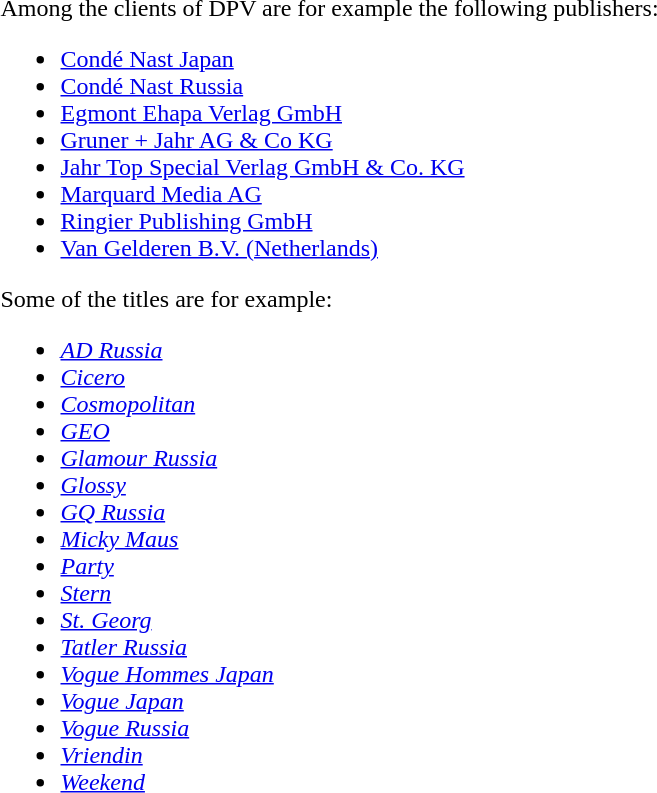<table class="toptextcells">
<tr>
<td><br>Among the clients of DPV are for example the following publishers:<ul><li><a href='#'>Condé Nast Japan</a></li><li><a href='#'>Condé Nast Russia</a></li><li><a href='#'>Egmont Ehapa Verlag GmbH</a></li><li><a href='#'>Gruner + Jahr AG & Co KG</a></li><li><a href='#'>Jahr Top Special Verlag GmbH & Co. KG</a></li><li><a href='#'>Marquard Media AG</a></li><li><a href='#'>Ringier Publishing GmbH</a></li><li><a href='#'>Van Gelderen B.V. (Netherlands)</a></li></ul>Some of the titles are for example:<ul><li><em><a href='#'>AD Russia</a></em></li><li><em><a href='#'>Cicero</a></em></li><li><em><a href='#'>Cosmopolitan</a></em></li><li><em><a href='#'>GEO</a></em></li><li><em><a href='#'>Glamour Russia</a></em></li><li><em><a href='#'>Glossy</a></em></li><li><em><a href='#'>GQ Russia</a></em></li><li><em><a href='#'>Micky Maus</a></em></li><li><em><a href='#'>Party</a></em></li><li><em><a href='#'>Stern</a></em></li><li><em><a href='#'>St. Georg</a></em></li><li><em><a href='#'>Tatler Russia</a></em></li><li><em><a href='#'>Vogue Hommes Japan</a></em></li><li><em><a href='#'>Vogue Japan</a></em></li><li><em><a href='#'>Vogue Russia</a></em></li><li><em><a href='#'>Vriendin</a></em></li><li><em><a href='#'>Weekend</a></em></li></ul></td>
</tr>
</table>
